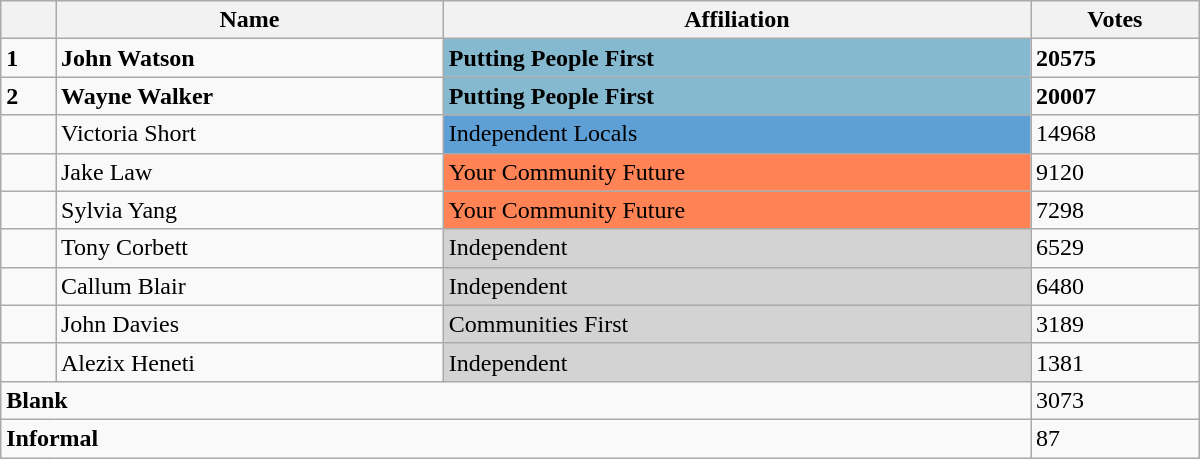<table class="wikitable sortable" style=width:50em>
<tr>
<th></th>
<th>Name</th>
<th>Affiliation</th>
<th>Votes</th>
</tr>
<tr>
<td><strong>1</strong></td>
<td><strong>John Watson</strong></td>
<td bgcolor=84B9CF><strong>Putting People First</strong></td>
<td><strong>20575</strong></td>
</tr>
<tr>
<td><strong>2</strong></td>
<td><strong>Wayne Walker</strong></td>
<td bgcolor=84B9CF><strong>Putting People First</strong></td>
<td><strong>20007</strong></td>
</tr>
<tr>
<td></td>
<td>Victoria Short</td>
<td bgcolor=5E9FD6>Independent Locals</td>
<td>14968</td>
</tr>
<tr>
<td></td>
<td>Jake Law</td>
<td bgcolor=FF8355>Your Community Future</td>
<td>9120</td>
</tr>
<tr>
<td></td>
<td>Sylvia Yang</td>
<td bgcolor=FF8355>Your Community Future</td>
<td>7298</td>
</tr>
<tr>
<td></td>
<td>Tony Corbett</td>
<td bgcolor="lightgrey">Independent</td>
<td>6529</td>
</tr>
<tr>
<td></td>
<td>Callum Blair</td>
<td bgcolor="lightgrey">Independent</td>
<td>6480</td>
</tr>
<tr>
<td></td>
<td>John Davies</td>
<td bgcolor="lightgrey">Communities First</td>
<td>3189</td>
</tr>
<tr>
<td></td>
<td>Alezix Heneti</td>
<td bgcolor="lightgrey">Independent</td>
<td>1381</td>
</tr>
<tr>
<td colspan="3"><strong>Blank</strong></td>
<td>3073</td>
</tr>
<tr>
<td colspan="3"><strong>Informal</strong></td>
<td>87</td>
</tr>
</table>
